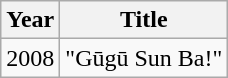<table class="wikitable">
<tr>
<th>Year</th>
<th>Title</th>
</tr>
<tr>
<td>2008</td>
<td>"Gūgū Sun Ba!"</td>
</tr>
</table>
